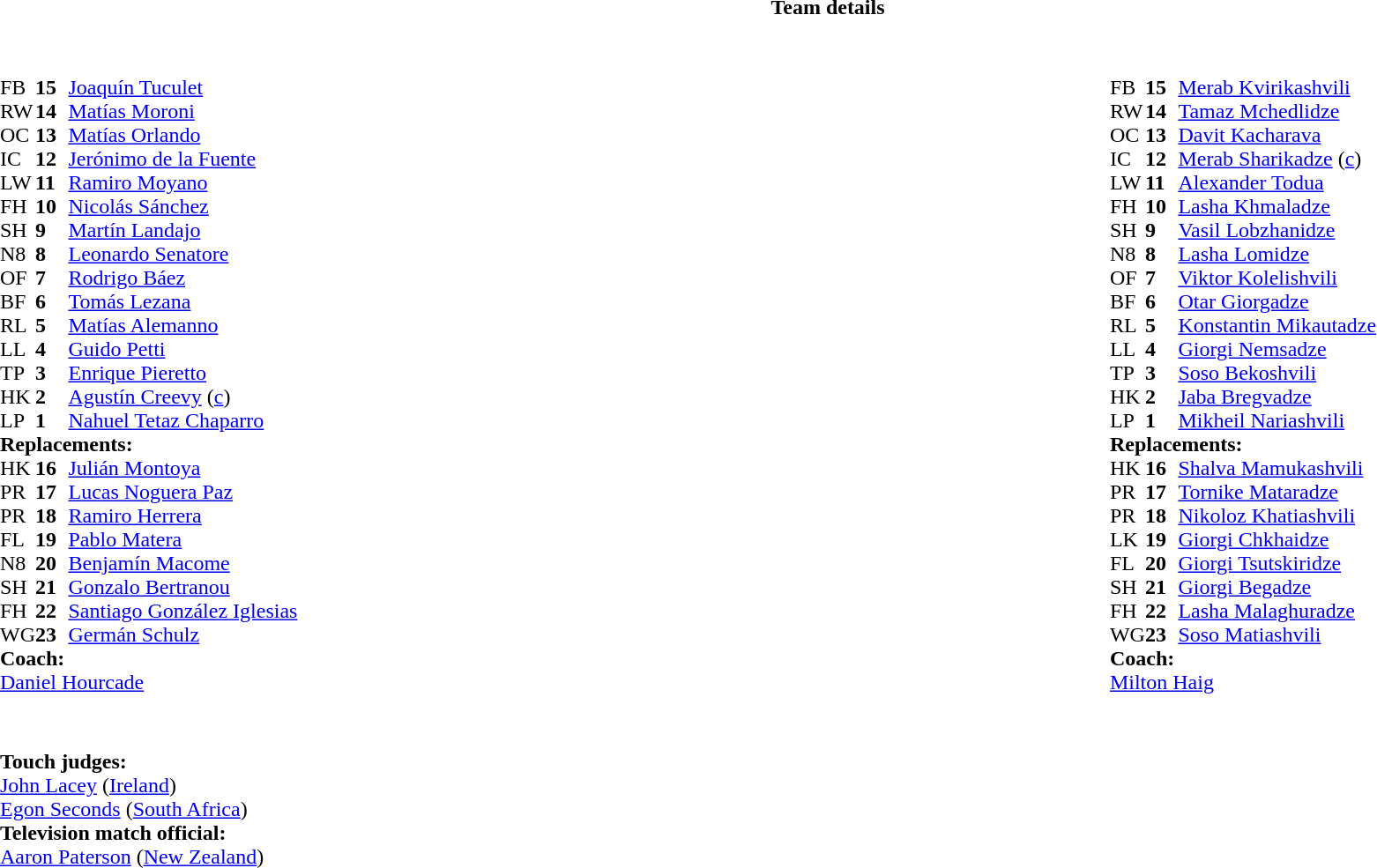<table border="0" width="100%" class="collapsible collapsed">
<tr>
<th>Team details</th>
</tr>
<tr>
<td><br><table style="width:100%;">
<tr>
<td style="vertical-align:top; width:50%"><br><table cellspacing="0" cellpadding="0">
<tr>
<th width="25"></th>
<th width="25"></th>
</tr>
<tr>
<td>FB</td>
<td><strong>15</strong></td>
<td><a href='#'>Joaquín Tuculet</a></td>
</tr>
<tr>
<td>RW</td>
<td><strong>14</strong></td>
<td><a href='#'>Matías Moroni</a></td>
</tr>
<tr>
<td>OC</td>
<td><strong>13</strong></td>
<td><a href='#'>Matías Orlando</a></td>
<td></td>
<td></td>
<td></td>
</tr>
<tr>
<td>IC</td>
<td><strong>12</strong></td>
<td><a href='#'>Jerónimo de la Fuente</a></td>
</tr>
<tr>
<td>LW</td>
<td><strong>11</strong></td>
<td><a href='#'>Ramiro Moyano</a></td>
<td></td>
<td></td>
<td></td>
</tr>
<tr>
<td>FH</td>
<td><strong>10</strong></td>
<td><a href='#'>Nicolás Sánchez</a></td>
<td></td>
<td></td>
</tr>
<tr>
<td>SH</td>
<td><strong>9</strong></td>
<td><a href='#'>Martín Landajo</a></td>
<td></td>
<td></td>
</tr>
<tr>
<td>N8</td>
<td><strong>8</strong></td>
<td><a href='#'>Leonardo Senatore</a></td>
<td></td>
<td></td>
</tr>
<tr>
<td>OF</td>
<td><strong>7</strong></td>
<td><a href='#'>Rodrigo Báez</a></td>
</tr>
<tr>
<td>BF</td>
<td><strong>6</strong></td>
<td><a href='#'>Tomás Lezana</a></td>
<td></td>
<td></td>
</tr>
<tr>
<td>RL</td>
<td><strong>5</strong></td>
<td><a href='#'>Matías Alemanno</a></td>
</tr>
<tr>
<td>LL</td>
<td><strong>4</strong></td>
<td><a href='#'>Guido Petti</a></td>
</tr>
<tr>
<td>TP</td>
<td><strong>3</strong></td>
<td><a href='#'>Enrique Pieretto</a></td>
<td></td>
<td></td>
</tr>
<tr>
<td>HK</td>
<td><strong>2</strong></td>
<td><a href='#'>Agustín Creevy</a> (<a href='#'>c</a>)</td>
<td></td>
<td></td>
</tr>
<tr>
<td>LP</td>
<td><strong>1</strong></td>
<td><a href='#'>Nahuel Tetaz Chaparro</a></td>
<td></td>
<td></td>
</tr>
<tr>
<td colspan=3><strong>Replacements:</strong></td>
</tr>
<tr>
<td>HK</td>
<td><strong>16</strong></td>
<td><a href='#'>Julián Montoya</a></td>
<td></td>
<td></td>
</tr>
<tr>
<td>PR</td>
<td><strong>17</strong></td>
<td><a href='#'>Lucas Noguera Paz</a></td>
<td></td>
<td></td>
</tr>
<tr>
<td>PR</td>
<td><strong>18</strong></td>
<td><a href='#'>Ramiro Herrera</a></td>
<td></td>
<td></td>
</tr>
<tr>
<td>FL</td>
<td><strong>19</strong></td>
<td><a href='#'>Pablo Matera</a></td>
<td></td>
<td></td>
</tr>
<tr>
<td>N8</td>
<td><strong>20</strong></td>
<td><a href='#'>Benjamín Macome</a></td>
<td></td>
<td></td>
</tr>
<tr>
<td>SH</td>
<td><strong>21</strong></td>
<td><a href='#'>Gonzalo Bertranou</a></td>
<td></td>
<td></td>
</tr>
<tr>
<td>FH</td>
<td><strong>22</strong></td>
<td><a href='#'>Santiago González Iglesias</a></td>
<td></td>
<td></td>
</tr>
<tr>
<td>WG</td>
<td><strong>23</strong></td>
<td><a href='#'>Germán Schulz</a></td>
<td></td>
<td></td>
</tr>
<tr>
<td colspan=3><strong>Coach:</strong></td>
</tr>
<tr>
<td colspan="4"> <a href='#'>Daniel Hourcade</a></td>
</tr>
</table>
</td>
<td style="vertical-align:top; width:50%"><br><table cellspacing="0" cellpadding="0" style="margin:auto">
<tr>
<th width="25"></th>
<th width="25"></th>
</tr>
<tr>
<td>FB</td>
<td><strong>15</strong></td>
<td><a href='#'>Merab Kvirikashvili</a></td>
<td></td>
<td></td>
</tr>
<tr>
<td>RW</td>
<td><strong>14</strong></td>
<td><a href='#'>Tamaz Mchedlidze</a></td>
</tr>
<tr>
<td>OC</td>
<td><strong>13</strong></td>
<td><a href='#'>Davit Kacharava</a></td>
</tr>
<tr>
<td>IC</td>
<td><strong>12</strong></td>
<td><a href='#'>Merab Sharikadze</a> (<a href='#'>c</a>)</td>
</tr>
<tr>
<td>LW</td>
<td><strong>11</strong></td>
<td><a href='#'>Alexander Todua</a></td>
</tr>
<tr>
<td>FH</td>
<td><strong>10</strong></td>
<td><a href='#'>Lasha Khmaladze</a></td>
</tr>
<tr>
<td>SH</td>
<td><strong>9</strong></td>
<td><a href='#'>Vasil Lobzhanidze</a></td>
<td></td>
<td></td>
</tr>
<tr>
<td>N8</td>
<td><strong>8</strong></td>
<td><a href='#'>Lasha Lomidze</a></td>
</tr>
<tr>
<td>OF</td>
<td><strong>7</strong></td>
<td><a href='#'>Viktor Kolelishvili</a></td>
<td></td>
<td></td>
<td></td>
<td></td>
</tr>
<tr>
<td>BF</td>
<td><strong>6</strong></td>
<td><a href='#'>Otar Giorgadze</a></td>
<td></td>
<td colspan=2></td>
<td></td>
</tr>
<tr>
<td>RL</td>
<td><strong>5</strong></td>
<td><a href='#'>Konstantin Mikautadze</a></td>
</tr>
<tr>
<td>LL</td>
<td><strong>4</strong></td>
<td><a href='#'>Giorgi Nemsadze</a></td>
<td></td>
<td></td>
</tr>
<tr>
<td>TP</td>
<td><strong>3</strong></td>
<td><a href='#'>Soso Bekoshvili</a></td>
<td></td>
<td></td>
</tr>
<tr>
<td>HK</td>
<td><strong>2</strong></td>
<td><a href='#'>Jaba Bregvadze</a></td>
<td></td>
<td></td>
</tr>
<tr>
<td>LP</td>
<td><strong>1</strong></td>
<td><a href='#'>Mikheil Nariashvili</a></td>
<td></td>
<td></td>
</tr>
<tr>
<td colspan=3><strong>Replacements:</strong></td>
</tr>
<tr>
<td>HK</td>
<td><strong>16</strong></td>
<td><a href='#'>Shalva Mamukashvili</a></td>
<td></td>
<td></td>
</tr>
<tr>
<td>PR</td>
<td><strong>17</strong></td>
<td><a href='#'>Tornike Mataradze</a></td>
<td></td>
<td></td>
</tr>
<tr>
<td>PR</td>
<td><strong>18</strong></td>
<td><a href='#'>Nikoloz Khatiashvili</a></td>
<td></td>
<td></td>
</tr>
<tr>
<td>LK</td>
<td><strong>19</strong></td>
<td><a href='#'>Giorgi Chkhaidze</a></td>
<td></td>
<td></td>
<td></td>
<td></td>
</tr>
<tr>
<td>FL</td>
<td><strong>20</strong></td>
<td><a href='#'>Giorgi Tsutskiridze</a></td>
<td></td>
<td></td>
<td></td>
<td></td>
</tr>
<tr>
<td>SH</td>
<td><strong>21</strong></td>
<td><a href='#'>Giorgi Begadze</a></td>
<td></td>
<td></td>
</tr>
<tr>
<td>FH</td>
<td><strong>22</strong></td>
<td><a href='#'>Lasha Malaghuradze</a></td>
<td></td>
<td></td>
</tr>
<tr>
<td>WG</td>
<td><strong>23</strong></td>
<td><a href='#'>Soso Matiashvili</a></td>
<td></td>
<td></td>
</tr>
<tr>
<td colspan=3><strong>Coach:</strong></td>
</tr>
<tr>
<td colspan="4"> <a href='#'>Milton Haig</a></td>
</tr>
</table>
</td>
</tr>
</table>
<table style="width:100%">
<tr>
<td><br><br><strong>Touch judges:</strong>
<br><a href='#'>John Lacey</a> (<a href='#'>Ireland</a>)
<br><a href='#'>Egon Seconds</a> (<a href='#'>South Africa</a>)
<br><strong>Television match official:</strong>
<br><a href='#'>Aaron Paterson</a> (<a href='#'>New Zealand</a>)</td>
</tr>
</table>
</td>
</tr>
</table>
